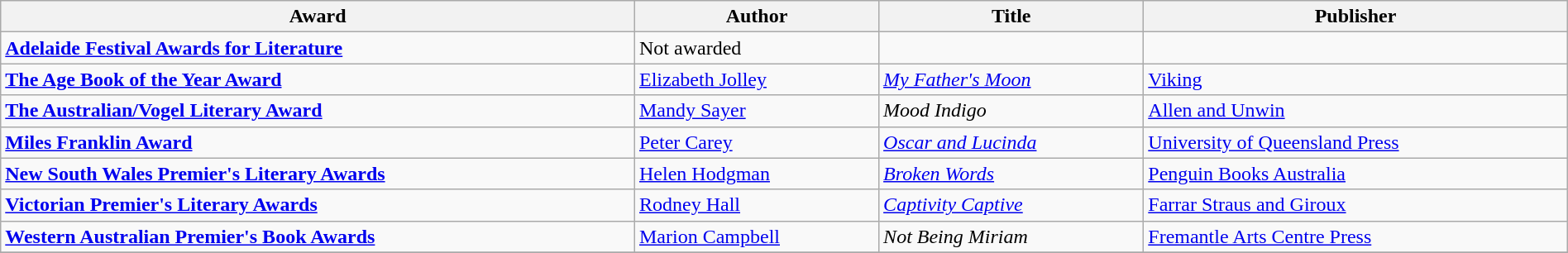<table class="wikitable" width=100%>
<tr>
<th>Award</th>
<th>Author</th>
<th>Title</th>
<th>Publisher</th>
</tr>
<tr>
<td><strong><a href='#'>Adelaide Festival Awards for Literature</a></strong></td>
<td>Not awarded</td>
<td></td>
<td></td>
</tr>
<tr>
<td><strong><a href='#'>The Age Book of the Year Award</a></strong></td>
<td><a href='#'>Elizabeth Jolley</a></td>
<td><em><a href='#'>My Father's Moon</a></em></td>
<td><a href='#'>Viking</a></td>
</tr>
<tr>
<td><strong><a href='#'>The Australian/Vogel Literary Award</a></strong></td>
<td><a href='#'>Mandy Sayer</a></td>
<td><em>Mood Indigo</em></td>
<td><a href='#'>Allen and Unwin</a></td>
</tr>
<tr>
<td><strong><a href='#'>Miles Franklin Award</a></strong></td>
<td><a href='#'>Peter Carey</a></td>
<td><em><a href='#'>Oscar and Lucinda</a></em></td>
<td><a href='#'>University of Queensland Press</a></td>
</tr>
<tr>
<td><strong><a href='#'>New South Wales Premier's Literary Awards</a></strong></td>
<td><a href='#'>Helen Hodgman</a></td>
<td><em><a href='#'>Broken Words</a></em></td>
<td><a href='#'>Penguin Books Australia</a></td>
</tr>
<tr>
<td><strong><a href='#'>Victorian Premier's Literary Awards</a></strong></td>
<td><a href='#'>Rodney Hall</a></td>
<td><em><a href='#'>Captivity Captive</a></em></td>
<td><a href='#'>Farrar Straus and Giroux</a></td>
</tr>
<tr>
<td><strong><a href='#'>Western Australian Premier's Book Awards</a></strong></td>
<td><a href='#'>Marion Campbell</a></td>
<td><em>Not Being Miriam</em></td>
<td><a href='#'>Fremantle Arts Centre Press</a></td>
</tr>
<tr>
</tr>
</table>
